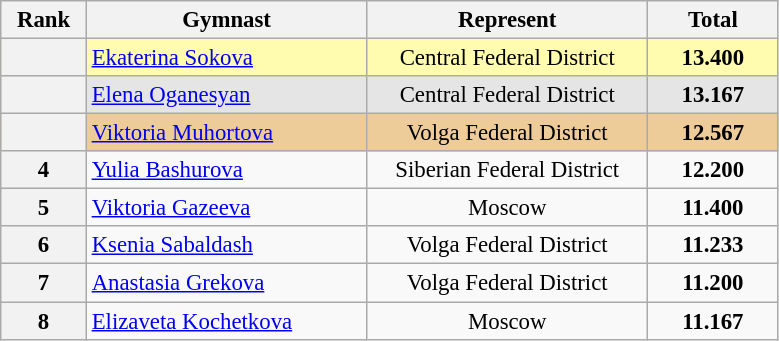<table class="wikitable sortable" style="text-align:center; font-size:95%">
<tr>
<th scope="col" style="width:50px;">Rank</th>
<th scope="col" style="width:180px;">Gymnast</th>
<th scope="col" style="width:180px;">Represent</th>
<th scope="col" style="width:80px;">Total</th>
</tr>
<tr style="background:#fffcaf;">
<th scope=row style="text-align:center"></th>
<td style="text-align:left;"><a href='#'>Ekaterina Sokova</a></td>
<td>Central Federal District</td>
<td><strong>13.400</strong></td>
</tr>
<tr style="background:#e5e5e5;">
<th scope=row style="text-align:center"></th>
<td style="text-align:left;"><a href='#'>Elena Oganesyan</a></td>
<td>Central Federal District</td>
<td><strong>13.167</strong></td>
</tr>
<tr style="background:#ec9;">
<th scope=row style="text-align:center"></th>
<td style="text-align:left;"><a href='#'>Viktoria Muhortova</a></td>
<td>Volga Federal District</td>
<td><strong>12.567</strong></td>
</tr>
<tr>
<th scope=row style="text-align:center">4</th>
<td style="text-align:left;"><a href='#'>Yulia Bashurova</a></td>
<td>Siberian Federal District</td>
<td><strong>12.200</strong></td>
</tr>
<tr>
<th scope=row style="text-align:center">5</th>
<td style="text-align:left;"><a href='#'>Viktoria Gazeeva</a></td>
<td>Moscow</td>
<td><strong>11.400</strong></td>
</tr>
<tr>
<th scope=row style="text-align:center">6</th>
<td style="text-align:left;"><a href='#'>Ksenia Sabaldash</a></td>
<td>Volga Federal District</td>
<td><strong>11.233</strong></td>
</tr>
<tr>
<th scope=row style="text-align:center">7</th>
<td style="text-align:left;"><a href='#'>Anastasia Grekova</a></td>
<td>Volga Federal District</td>
<td><strong>11.200</strong></td>
</tr>
<tr>
<th scope=row style="text-align:center">8</th>
<td style="text-align:left;"><a href='#'>Elizaveta Kochetkova</a></td>
<td>Moscow</td>
<td><strong>11.167</strong></td>
</tr>
</table>
